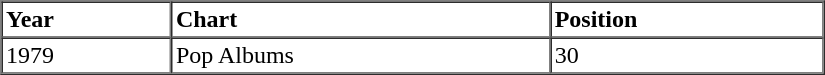<table border=1 cellspacing=0 cellpadding=2 width="550px">
<tr>
<th align="left">Year</th>
<th align="left">Chart</th>
<th align="left">Position</th>
</tr>
<tr>
<td align="left">1979</td>
<td align="left">Pop Albums</td>
<td align="left">30</td>
</tr>
</table>
